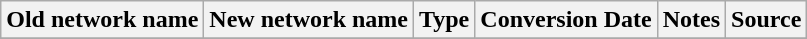<table class="wikitable">
<tr>
<th>Old network name</th>
<th>New network name</th>
<th>Type</th>
<th>Conversion Date</th>
<th>Notes</th>
<th>Source</th>
</tr>
<tr>
</tr>
</table>
